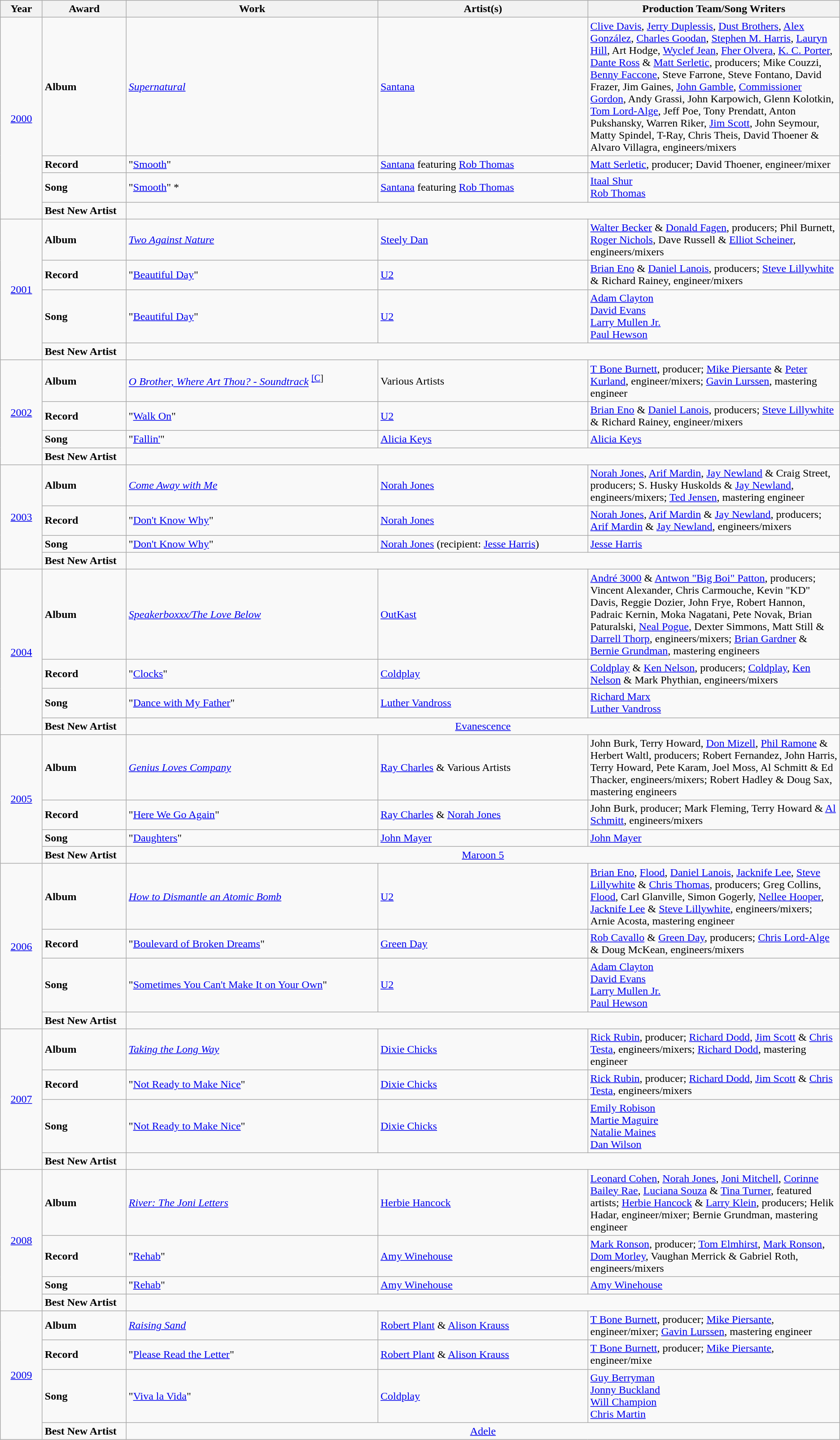<table class="wikitable">
<tr>
<th width="5%">Year</th>
<th width="10%">Award</th>
<th width="30%">Work</th>
<th width="25%">Artist(s)</th>
<th width="30%">Production Team/Song Writers</th>
</tr>
<tr>
<td rowspan="4" style="text-align:center;"><a href='#'>2000</a><br></td>
<td><strong>Album</strong></td>
<td><em><a href='#'>Supernatural</a></em></td>
<td><a href='#'>Santana</a></td>
<td><a href='#'>Clive Davis</a>, <a href='#'>Jerry Duplessis</a>, <a href='#'>Dust Brothers</a>, <a href='#'>Alex González</a>, <a href='#'>Charles Goodan</a>, <a href='#'>Stephen M. Harris</a>, <a href='#'>Lauryn Hill</a>, Art Hodge, <a href='#'>Wyclef Jean</a>, <a href='#'>Fher Olvera</a>, <a href='#'>K. C. Porter</a>, <a href='#'>Dante Ross</a> & <a href='#'>Matt Serletic</a>, producers;  Mike Couzzi, <a href='#'>Benny Faccone</a>, Steve Farrone, Steve Fontano, David Frazer, Jim Gaines, <a href='#'>John Gamble</a>, <a href='#'>Commissioner Gordon</a>, Andy Grassi, John Karpowich, Glenn Kolotkin, <a href='#'>Tom Lord-Alge</a>, Jeff Poe, Tony Prendatt, Anton Pukshansky, Warren Riker, <a href='#'>Jim Scott</a>, John Seymour, Matty Spindel, T-Ray, Chris Theis, David Thoener & Alvaro Villagra, engineers/mixers</td>
</tr>
<tr>
<td><strong>Record</strong></td>
<td>"<a href='#'>Smooth</a>"</td>
<td><a href='#'>Santana</a> featuring <a href='#'>Rob Thomas</a></td>
<td><a href='#'>Matt Serletic</a>, producer; David Thoener, engineer/mixer</td>
</tr>
<tr>
<td><strong>Song</strong></td>
<td>"<a href='#'>Smooth</a>" *</td>
<td><a href='#'>Santana</a> featuring <a href='#'>Rob Thomas</a></td>
<td><a href='#'>Itaal Shur</a><br><a href='#'>Rob Thomas</a></td>
</tr>
<tr>
<td><strong>Best New Artist</strong></td>
<td colspan="3" align="center"></td>
</tr>
<tr>
<td rowspan="4" style="text-align:center;"><a href='#'>2001</a><br></td>
<td><strong>Album</strong></td>
<td><em><a href='#'>Two Against Nature</a></em></td>
<td><a href='#'>Steely Dan</a></td>
<td><a href='#'>Walter Becker</a> & <a href='#'>Donald Fagen</a>, producers; Phil Burnett, <a href='#'>Roger Nichols</a>, Dave Russell & <a href='#'>Elliot Scheiner</a>, engineers/mixers</td>
</tr>
<tr>
<td><strong>Record</strong></td>
<td>"<a href='#'>Beautiful Day</a>"</td>
<td><a href='#'>U2</a></td>
<td><a href='#'>Brian Eno</a> & <a href='#'>Daniel Lanois</a>, producers; <a href='#'>Steve Lillywhite</a> & Richard Rainey, engineer/mixers</td>
</tr>
<tr>
<td><strong>Song</strong></td>
<td>"<a href='#'>Beautiful Day</a>"</td>
<td><a href='#'>U2</a></td>
<td><a href='#'>Adam Clayton</a><br><a href='#'>David Evans</a><br><a href='#'>Larry Mullen Jr.</a><br><a href='#'>Paul Hewson</a></td>
</tr>
<tr>
<td><strong>Best New Artist</strong></td>
<td colspan="3" align="center"></td>
</tr>
<tr>
<td rowspan="4" style="text-align:center;"><a href='#'>2002</a><br></td>
<td><strong>Album</strong></td>
<td><em><a href='#'>O Brother, Where Art Thou? - Soundtrack</a></em> <sup><a href='#'>[C</a>]</sup></td>
<td>Various Artists</td>
<td><a href='#'>T Bone Burnett</a>, producer; <a href='#'>Mike Piersante</a> & <a href='#'>Peter Kurland</a>, engineer/mixers; <a href='#'>Gavin Lurssen</a>, mastering engineer</td>
</tr>
<tr>
<td><strong>Record</strong></td>
<td>"<a href='#'>Walk On</a>"</td>
<td><a href='#'>U2</a></td>
<td><a href='#'>Brian Eno</a> & <a href='#'>Daniel Lanois</a>, producers; <a href='#'>Steve Lillywhite</a> & Richard Rainey, engineer/mixers</td>
</tr>
<tr>
<td><strong>Song</strong></td>
<td>"<a href='#'>Fallin'</a>"</td>
<td><a href='#'>Alicia Keys</a></td>
<td><a href='#'>Alicia Keys</a></td>
</tr>
<tr>
<td><strong>Best New Artist</strong></td>
<td colspan="3" align="center"></td>
</tr>
<tr>
<td rowspan="4" style="text-align:center;"><a href='#'>2003</a><br></td>
<td><strong>Album</strong></td>
<td><em><a href='#'>Come Away with Me</a></em></td>
<td><a href='#'>Norah Jones</a></td>
<td><a href='#'>Norah Jones</a>, <a href='#'>Arif Mardin</a>, <a href='#'>Jay Newland</a> & Craig Street, producers; S. Husky Huskolds & <a href='#'>Jay Newland</a>, engineers/mixers; <a href='#'>Ted Jensen</a>, mastering engineer</td>
</tr>
<tr>
<td><strong>Record</strong></td>
<td>"<a href='#'>Don't Know Why</a>"</td>
<td><a href='#'>Norah Jones</a></td>
<td><a href='#'>Norah Jones</a>, <a href='#'>Arif Mardin</a> & <a href='#'>Jay Newland</a>, producers; <a href='#'>Arif Mardin</a> & <a href='#'>Jay Newland</a>, engineers/mixers</td>
</tr>
<tr>
<td><strong>Song</strong></td>
<td>"<a href='#'>Don't Know Why</a>"</td>
<td><a href='#'>Norah Jones</a> (recipient: <a href='#'>Jesse Harris</a>)</td>
<td><a href='#'>Jesse Harris</a></td>
</tr>
<tr>
<td><strong>Best New Artist</strong></td>
<td colspan="3" align="center"></td>
</tr>
<tr>
<td rowspan="4" style="text-align:center;"><a href='#'>2004</a><br></td>
<td><strong>Album</strong></td>
<td><em><a href='#'>Speakerboxxx/The Love Below</a></em></td>
<td><a href='#'>OutKast</a></td>
<td><a href='#'>André 3000</a> & <a href='#'>Antwon "Big Boi" Patton</a>, producers; Vincent Alexander, Chris Carmouche, Kevin "KD" Davis, Reggie Dozier, John Frye, Robert Hannon, Padraic Kernin, Moka Nagatani, Pete Novak, Brian Paturalski, <a href='#'>Neal Pogue</a>, Dexter Simmons, Matt Still & <a href='#'>Darrell Thorp</a>, engineers/mixers; <a href='#'>Brian Gardner</a> & <a href='#'>Bernie Grundman</a>, mastering engineers</td>
</tr>
<tr>
<td><strong>Record</strong></td>
<td>"<a href='#'>Clocks</a>"</td>
<td><a href='#'>Coldplay</a></td>
<td><a href='#'>Coldplay</a> & <a href='#'>Ken Nelson</a>, producers; <a href='#'>Coldplay</a>, <a href='#'>Ken Nelson</a> & Mark Phythian, engineers/mixers</td>
</tr>
<tr>
<td><strong>Song</strong></td>
<td>"<a href='#'>Dance with My Father</a>"</td>
<td><a href='#'>Luther Vandross</a></td>
<td><a href='#'>Richard Marx</a><br><a href='#'>Luther Vandross</a></td>
</tr>
<tr>
<td><strong>Best New Artist</strong></td>
<td colspan="3" align="center"><a href='#'>Evanescence</a></td>
</tr>
<tr>
<td rowspan="4" style="text-align:center;"><a href='#'>2005</a><br></td>
<td><strong>Album</strong></td>
<td><em><a href='#'>Genius Loves Company</a></em></td>
<td><a href='#'>Ray Charles</a> & Various Artists</td>
<td>John Burk, Terry Howard, <a href='#'>Don Mizell</a>, <a href='#'>Phil Ramone</a> & Herbert Waltl, producers; Robert Fernandez, John Harris, Terry Howard, Pete Karam, Joel Moss, Al Schmitt & Ed Thacker, engineers/mixers; Robert Hadley & Doug Sax, mastering engineers</td>
</tr>
<tr>
<td><strong>Record</strong></td>
<td>"<a href='#'>Here We Go Again</a>"</td>
<td><a href='#'>Ray Charles</a> & <a href='#'>Norah Jones</a></td>
<td>John Burk, producer; Mark Fleming, Terry Howard & <a href='#'>Al Schmitt</a>, engineers/mixers</td>
</tr>
<tr>
<td><strong>Song</strong></td>
<td>"<a href='#'>Daughters</a>"</td>
<td><a href='#'>John Mayer</a></td>
<td><a href='#'>John Mayer</a></td>
</tr>
<tr>
<td><strong>Best New Artist</strong></td>
<td colspan="3" align="center"><a href='#'>Maroon 5</a></td>
</tr>
<tr>
<td rowspan="4" style="text-align:center;"><a href='#'>2006</a><br></td>
<td><strong>Album</strong></td>
<td><em><a href='#'>How to Dismantle an Atomic Bomb</a></em></td>
<td><a href='#'>U2</a></td>
<td><a href='#'>Brian Eno</a>, <a href='#'>Flood</a>, <a href='#'>Daniel Lanois</a>, <a href='#'>Jacknife Lee</a>, <a href='#'>Steve Lillywhite</a> & <a href='#'>Chris Thomas</a>, producers; Greg Collins, <a href='#'>Flood</a>, Carl Glanville, Simon Gogerly, <a href='#'>Nellee Hooper</a>, <a href='#'>Jacknife Lee</a> & <a href='#'>Steve Lillywhite</a>, engineers/mixers; Arnie Acosta, mastering engineer</td>
</tr>
<tr>
<td><strong>Record</strong></td>
<td>"<a href='#'>Boulevard of Broken Dreams</a>"</td>
<td><a href='#'>Green Day</a></td>
<td><a href='#'>Rob Cavallo</a> & <a href='#'>Green Day</a>, producers; <a href='#'>Chris Lord-Alge</a> & Doug McKean, engineers/mixers</td>
</tr>
<tr>
<td><strong>Song</strong></td>
<td>"<a href='#'>Sometimes You Can't Make It on Your Own</a>"</td>
<td><a href='#'>U2</a></td>
<td><a href='#'>Adam Clayton</a><br><a href='#'>David Evans</a><br><a href='#'>Larry Mullen Jr.</a><br><a href='#'>Paul Hewson</a></td>
</tr>
<tr>
<td><strong>Best New Artist</strong></td>
<td colspan="3" align="center"></td>
</tr>
<tr>
<td rowspan="4" style="text-align:center;"><a href='#'>2007</a><br></td>
<td><strong>Album</strong></td>
<td><em><a href='#'>Taking the Long Way</a></em></td>
<td><a href='#'>Dixie Chicks</a></td>
<td><a href='#'>Rick Rubin</a>, producer; <a href='#'>Richard Dodd</a>, <a href='#'>Jim Scott</a> & <a href='#'>Chris Testa</a>, engineers/mixers; <a href='#'>Richard Dodd</a>, mastering engineer</td>
</tr>
<tr>
<td><strong>Record</strong></td>
<td>"<a href='#'>Not Ready to Make Nice</a>"</td>
<td><a href='#'>Dixie Chicks</a></td>
<td><a href='#'>Rick Rubin</a>, producer; <a href='#'>Richard Dodd</a>, <a href='#'>Jim Scott</a> & <a href='#'>Chris Testa</a>, engineers/mixers</td>
</tr>
<tr>
<td><strong>Song</strong></td>
<td>"<a href='#'>Not Ready to Make Nice</a>"</td>
<td><a href='#'>Dixie Chicks</a></td>
<td><a href='#'>Emily Robison</a><br><a href='#'>Martie Maguire</a><br><a href='#'>Natalie Maines</a><br><a href='#'>Dan Wilson</a></td>
</tr>
<tr>
<td><strong>Best New Artist</strong></td>
<td colspan="3" align="center"></td>
</tr>
<tr>
<td rowspan="4" style="text-align:center;"><a href='#'>2008</a><br></td>
<td><strong>Album</strong></td>
<td><em><a href='#'>River: The Joni Letters</a></em></td>
<td><a href='#'>Herbie Hancock</a></td>
<td><a href='#'>Leonard Cohen</a>, <a href='#'>Norah Jones</a>, <a href='#'>Joni Mitchell</a>, <a href='#'>Corinne Bailey Rae</a>, <a href='#'>Luciana Souza</a> & <a href='#'>Tina Turner</a>, featured artists; <a href='#'>Herbie Hancock</a> & <a href='#'>Larry Klein</a>, producers; Helik Hadar, engineer/mixer; Bernie Grundman, mastering engineer</td>
</tr>
<tr>
<td><strong>Record</strong></td>
<td>"<a href='#'>Rehab</a>"</td>
<td><a href='#'>Amy Winehouse</a></td>
<td><a href='#'>Mark Ronson</a>, producer; <a href='#'>Tom Elmhirst</a>, <a href='#'>Mark Ronson</a>, <a href='#'>Dom Morley</a>, Vaughan Merrick & Gabriel Roth, engineers/mixers</td>
</tr>
<tr>
<td><strong>Song</strong></td>
<td>"<a href='#'>Rehab</a>"</td>
<td><a href='#'>Amy Winehouse</a></td>
<td><a href='#'>Amy Winehouse</a></td>
</tr>
<tr>
<td><strong>Best New Artist</strong></td>
<td colspan="3" align="center"></td>
</tr>
<tr>
<td rowspan="4" style="text-align:center;"><a href='#'>2009</a><br></td>
<td><strong>Album</strong></td>
<td><em><a href='#'>Raising Sand</a></em></td>
<td><a href='#'>Robert Plant</a> & <a href='#'>Alison Krauss</a></td>
<td><a href='#'>T Bone Burnett</a>, producer; <a href='#'>Mike Piersante</a>, engineer/mixer; <a href='#'>Gavin Lurssen</a>, mastering engineer</td>
</tr>
<tr>
<td><strong>Record</strong></td>
<td>"<a href='#'>Please Read the Letter</a>"</td>
<td><a href='#'>Robert Plant</a> & <a href='#'>Alison Krauss</a></td>
<td><a href='#'>T Bone Burnett</a>, producer; <a href='#'>Mike Piersante</a>, engineer/mixe</td>
</tr>
<tr>
<td><strong>Song</strong></td>
<td>"<a href='#'>Viva la Vida</a>"</td>
<td><a href='#'>Coldplay</a></td>
<td><a href='#'>Guy Berryman</a><br><a href='#'>Jonny Buckland</a><br><a href='#'>Will Champion</a><br><a href='#'>Chris Martin</a></td>
</tr>
<tr>
<td><strong>Best New Artist</strong></td>
<td colspan="3" align="center"><a href='#'>Adele</a></td>
</tr>
</table>
